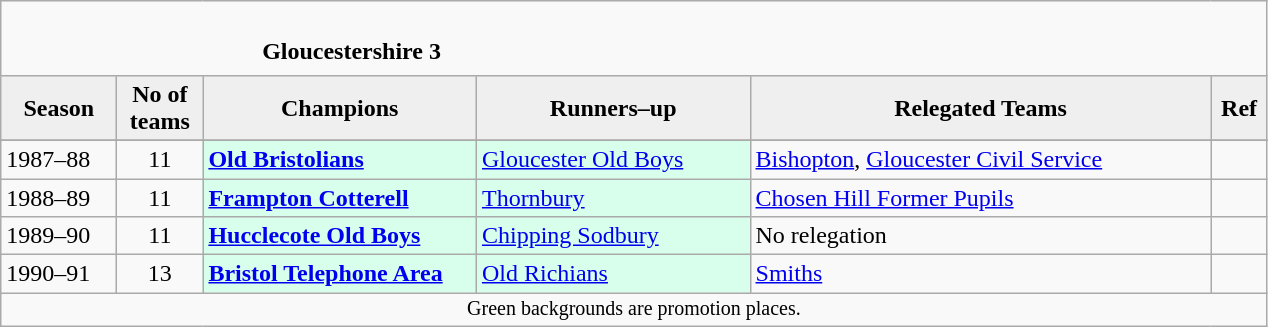<table class="wikitable" style="text-align: left;">
<tr>
<td colspan="11" cellpadding="0" cellspacing="0"><br><table border="0" style="width:100%;" cellpadding="0" cellspacing="0">
<tr>
<td style="width:20%; border:0;"></td>
<td style="border:0;"><strong>Gloucestershire 3</strong></td>
<td style="width:20%; border:0;"></td>
</tr>
</table>
</td>
</tr>
<tr>
<th style="background:#efefef; width:70px;">Season</th>
<th style="background:#efefef; width:50px;">No of teams</th>
<th style="background:#efefef; width:175px;">Champions</th>
<th style="background:#efefef; width:175px;">Runners–up</th>
<th style="background:#efefef; width:300px;">Relegated Teams</th>
<th style="background:#efefef; width:30px;">Ref</th>
</tr>
<tr align=left>
</tr>
<tr>
<td>1987–88</td>
<td style="text-align: center;">11</td>
<td style="background:#d8ffeb;"><strong><a href='#'>Old Bristolians</a></strong></td>
<td style="background:#d8ffeb;"><a href='#'>Gloucester Old Boys</a></td>
<td><a href='#'>Bishopton</a>, <a href='#'>Gloucester Civil Service</a></td>
<td></td>
</tr>
<tr>
<td>1988–89</td>
<td style="text-align: center;">11</td>
<td style="background:#d8ffeb;"><strong><a href='#'>Frampton Cotterell</a></strong></td>
<td style="background:#d8ffeb;"><a href='#'>Thornbury</a></td>
<td><a href='#'>Chosen Hill Former Pupils</a></td>
<td></td>
</tr>
<tr>
<td>1989–90</td>
<td style="text-align: center;">11</td>
<td style="background:#d8ffeb;"><strong><a href='#'>Hucclecote Old Boys</a></strong></td>
<td style="background:#d8ffeb;"><a href='#'>Chipping Sodbury</a></td>
<td>No relegation</td>
<td></td>
</tr>
<tr>
<td>1990–91</td>
<td style="text-align: center;">13</td>
<td style="background:#d8ffeb;"><strong><a href='#'>Bristol Telephone Area</a></strong></td>
<td style="background:#d8ffeb;"><a href='#'>Old Richians</a></td>
<td><a href='#'>Smiths</a></td>
<td></td>
</tr>
<tr>
<td colspan="15"  style="border:0; font-size:smaller; text-align:center;">Green backgrounds are promotion places.</td>
</tr>
</table>
